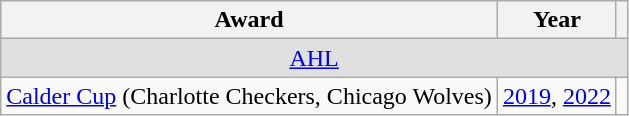<table class="wikitable">
<tr>
<th>Award</th>
<th>Year</th>
<th></th>
</tr>
<tr ALIGN="center" bgcolor="#e0e0e0">
<td colspan="3"><a href='#'>AHL</a></td>
</tr>
<tr>
<td><a href='#'>Calder Cup</a> (Charlotte Checkers, Chicago Wolves)</td>
<td><a href='#'>2019</a>, <a href='#'>2022</a></td>
<td></td>
</tr>
</table>
